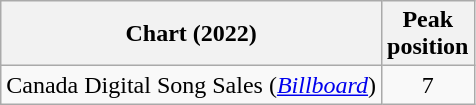<table class="wikitable">
<tr>
<th>Chart (2022)</th>
<th>Peak<br>position</th>
</tr>
<tr>
<td>Canada Digital Song Sales (<em><a href='#'>Billboard</a></em>)</td>
<td align="center">7</td>
</tr>
</table>
